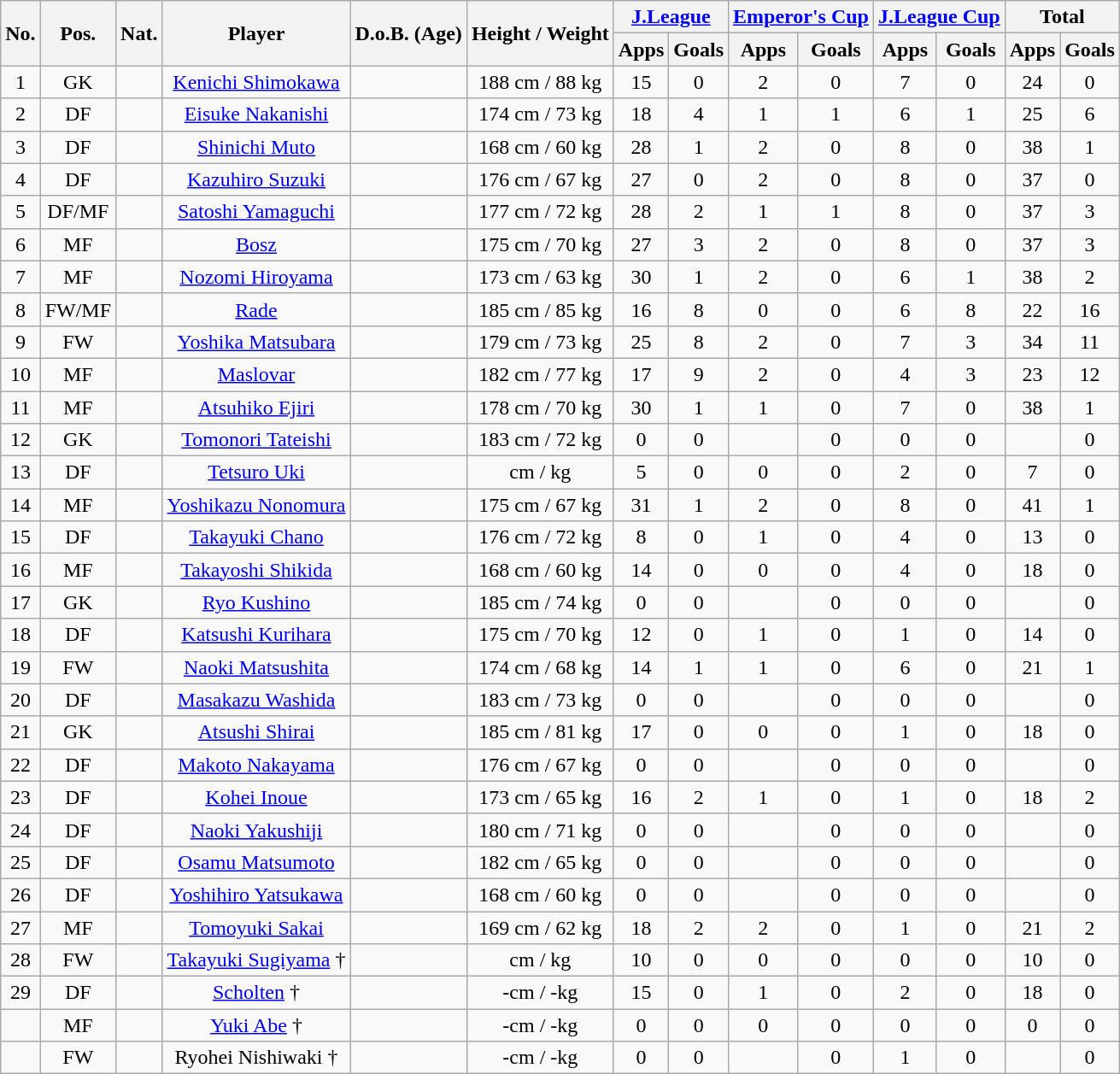<table class="wikitable" style="text-align:center;">
<tr>
<th rowspan="2">No.</th>
<th rowspan="2">Pos.</th>
<th rowspan="2">Nat.</th>
<th rowspan="2">Player</th>
<th rowspan="2">D.o.B. (Age)</th>
<th rowspan="2">Height / Weight</th>
<th colspan="2"><a href='#'>J.League</a></th>
<th colspan="2"><a href='#'>Emperor's Cup</a></th>
<th colspan="2"><a href='#'>J.League Cup</a></th>
<th colspan="2">Total</th>
</tr>
<tr>
<th>Apps</th>
<th>Goals</th>
<th>Apps</th>
<th>Goals</th>
<th>Apps</th>
<th>Goals</th>
<th>Apps</th>
<th>Goals</th>
</tr>
<tr>
<td>1</td>
<td>GK</td>
<td></td>
<td><a href='#'>Kenichi Shimokawa</a></td>
<td></td>
<td>188 cm / 88 kg</td>
<td>15</td>
<td>0</td>
<td>2</td>
<td>0</td>
<td>7</td>
<td>0</td>
<td>24</td>
<td>0</td>
</tr>
<tr>
<td>2</td>
<td>DF</td>
<td></td>
<td><a href='#'>Eisuke Nakanishi</a></td>
<td></td>
<td>174 cm / 73 kg</td>
<td>18</td>
<td>4</td>
<td>1</td>
<td>1</td>
<td>6</td>
<td>1</td>
<td>25</td>
<td>6</td>
</tr>
<tr>
<td>3</td>
<td>DF</td>
<td></td>
<td><a href='#'>Shinichi Muto</a></td>
<td></td>
<td>168 cm / 60 kg</td>
<td>28</td>
<td>1</td>
<td>2</td>
<td>0</td>
<td>8</td>
<td>0</td>
<td>38</td>
<td>1</td>
</tr>
<tr>
<td>4</td>
<td>DF</td>
<td></td>
<td><a href='#'>Kazuhiro Suzuki</a></td>
<td></td>
<td>176 cm / 67 kg</td>
<td>27</td>
<td>0</td>
<td>2</td>
<td>0</td>
<td>8</td>
<td>0</td>
<td>37</td>
<td>0</td>
</tr>
<tr>
<td>5</td>
<td>DF/MF</td>
<td></td>
<td><a href='#'>Satoshi Yamaguchi</a></td>
<td></td>
<td>177 cm / 72 kg</td>
<td>28</td>
<td>2</td>
<td>1</td>
<td>1</td>
<td>8</td>
<td>0</td>
<td>37</td>
<td>3</td>
</tr>
<tr>
<td>6</td>
<td>MF</td>
<td></td>
<td><a href='#'>Bosz</a></td>
<td></td>
<td>175 cm / 70 kg</td>
<td>27</td>
<td>3</td>
<td>2</td>
<td>0</td>
<td>8</td>
<td>0</td>
<td>37</td>
<td>3</td>
</tr>
<tr>
<td>7</td>
<td>MF</td>
<td></td>
<td><a href='#'>Nozomi Hiroyama</a></td>
<td></td>
<td>173 cm / 63 kg</td>
<td>30</td>
<td>1</td>
<td>2</td>
<td>0</td>
<td>6</td>
<td>1</td>
<td>38</td>
<td>2</td>
</tr>
<tr>
<td>8</td>
<td>FW/MF</td>
<td></td>
<td><a href='#'>Rade</a></td>
<td></td>
<td>185 cm / 85 kg</td>
<td>16</td>
<td>8</td>
<td>0</td>
<td>0</td>
<td>6</td>
<td>8</td>
<td>22</td>
<td>16</td>
</tr>
<tr>
<td>9</td>
<td>FW</td>
<td></td>
<td><a href='#'>Yoshika Matsubara</a></td>
<td></td>
<td>179 cm / 73 kg</td>
<td>25</td>
<td>8</td>
<td>2</td>
<td>0</td>
<td>7</td>
<td>3</td>
<td>34</td>
<td>11</td>
</tr>
<tr>
<td>10</td>
<td>MF</td>
<td></td>
<td><a href='#'>Maslovar</a></td>
<td></td>
<td>182 cm / 77 kg</td>
<td>17</td>
<td>9</td>
<td>2</td>
<td>0</td>
<td>4</td>
<td>3</td>
<td>23</td>
<td>12</td>
</tr>
<tr>
<td>11</td>
<td>MF</td>
<td></td>
<td><a href='#'>Atsuhiko Ejiri</a></td>
<td></td>
<td>178 cm / 70 kg</td>
<td>30</td>
<td>1</td>
<td>1</td>
<td>0</td>
<td>7</td>
<td>0</td>
<td>38</td>
<td>1</td>
</tr>
<tr>
<td>12</td>
<td>GK</td>
<td></td>
<td><a href='#'>Tomonori Tateishi</a></td>
<td></td>
<td>183 cm / 72 kg</td>
<td>0</td>
<td>0</td>
<td></td>
<td>0</td>
<td>0</td>
<td>0</td>
<td></td>
<td>0</td>
</tr>
<tr>
<td>13</td>
<td>DF</td>
<td></td>
<td><a href='#'>Tetsuro Uki</a></td>
<td></td>
<td>cm / kg</td>
<td>5</td>
<td>0</td>
<td>0</td>
<td>0</td>
<td>2</td>
<td>0</td>
<td>7</td>
<td>0</td>
</tr>
<tr>
<td>14</td>
<td>MF</td>
<td></td>
<td><a href='#'>Yoshikazu Nonomura</a></td>
<td></td>
<td>175 cm / 67 kg</td>
<td>31</td>
<td>1</td>
<td>2</td>
<td>0</td>
<td>8</td>
<td>0</td>
<td>41</td>
<td>1</td>
</tr>
<tr>
<td>15</td>
<td>DF</td>
<td></td>
<td><a href='#'>Takayuki Chano</a></td>
<td></td>
<td>176 cm / 72 kg</td>
<td>8</td>
<td>0</td>
<td>1</td>
<td>0</td>
<td>4</td>
<td>0</td>
<td>13</td>
<td>0</td>
</tr>
<tr>
<td>16</td>
<td>MF</td>
<td></td>
<td><a href='#'>Takayoshi Shikida</a></td>
<td></td>
<td>168 cm / 60 kg</td>
<td>14</td>
<td>0</td>
<td>0</td>
<td>0</td>
<td>4</td>
<td>0</td>
<td>18</td>
<td>0</td>
</tr>
<tr>
<td>17</td>
<td>GK</td>
<td></td>
<td><a href='#'>Ryo Kushino</a></td>
<td></td>
<td>185 cm / 74 kg</td>
<td>0</td>
<td>0</td>
<td></td>
<td>0</td>
<td>0</td>
<td>0</td>
<td></td>
<td>0</td>
</tr>
<tr>
<td>18</td>
<td>DF</td>
<td></td>
<td><a href='#'>Katsushi Kurihara</a></td>
<td></td>
<td>175 cm / 70 kg</td>
<td>12</td>
<td>0</td>
<td>1</td>
<td>0</td>
<td>1</td>
<td>0</td>
<td>14</td>
<td>0</td>
</tr>
<tr>
<td>19</td>
<td>FW</td>
<td></td>
<td><a href='#'>Naoki Matsushita</a></td>
<td></td>
<td>174 cm / 68 kg</td>
<td>14</td>
<td>1</td>
<td>1</td>
<td>0</td>
<td>6</td>
<td>0</td>
<td>21</td>
<td>1</td>
</tr>
<tr>
<td>20</td>
<td>DF</td>
<td></td>
<td><a href='#'>Masakazu Washida</a></td>
<td></td>
<td>183 cm / 73 kg</td>
<td>0</td>
<td>0</td>
<td></td>
<td>0</td>
<td>0</td>
<td>0</td>
<td></td>
<td>0</td>
</tr>
<tr>
<td>21</td>
<td>GK</td>
<td></td>
<td><a href='#'>Atsushi Shirai</a></td>
<td></td>
<td>185 cm / 81 kg</td>
<td>17</td>
<td>0</td>
<td>0</td>
<td>0</td>
<td>1</td>
<td>0</td>
<td>18</td>
<td>0</td>
</tr>
<tr>
<td>22</td>
<td>DF</td>
<td></td>
<td><a href='#'>Makoto Nakayama</a></td>
<td></td>
<td>176 cm / 67 kg</td>
<td>0</td>
<td>0</td>
<td></td>
<td>0</td>
<td>0</td>
<td>0</td>
<td></td>
<td>0</td>
</tr>
<tr>
<td>23</td>
<td>DF</td>
<td></td>
<td><a href='#'>Kohei Inoue</a></td>
<td></td>
<td>173 cm / 65 kg</td>
<td>16</td>
<td>2</td>
<td>1</td>
<td>0</td>
<td>1</td>
<td>0</td>
<td>18</td>
<td>2</td>
</tr>
<tr>
<td>24</td>
<td>DF</td>
<td></td>
<td><a href='#'>Naoki Yakushiji</a></td>
<td></td>
<td>180 cm / 71 kg</td>
<td>0</td>
<td>0</td>
<td></td>
<td>0</td>
<td>0</td>
<td>0</td>
<td></td>
<td>0</td>
</tr>
<tr>
<td>25</td>
<td>DF</td>
<td></td>
<td><a href='#'>Osamu Matsumoto</a></td>
<td></td>
<td>182 cm / 65 kg</td>
<td>0</td>
<td>0</td>
<td></td>
<td>0</td>
<td>0</td>
<td>0</td>
<td></td>
<td>0</td>
</tr>
<tr>
<td>26</td>
<td>DF</td>
<td></td>
<td><a href='#'>Yoshihiro Yatsukawa</a></td>
<td></td>
<td>168 cm / 60 kg</td>
<td>0</td>
<td>0</td>
<td></td>
<td>0</td>
<td>0</td>
<td>0</td>
<td></td>
<td>0</td>
</tr>
<tr>
<td>27</td>
<td>MF</td>
<td></td>
<td><a href='#'>Tomoyuki Sakai</a></td>
<td></td>
<td>169 cm / 62 kg</td>
<td>18</td>
<td>2</td>
<td>2</td>
<td>0</td>
<td>1</td>
<td>0</td>
<td>21</td>
<td>2</td>
</tr>
<tr>
<td>28</td>
<td>FW</td>
<td></td>
<td><a href='#'>Takayuki Sugiyama</a> †</td>
<td></td>
<td>cm / kg</td>
<td>10</td>
<td>0</td>
<td>0</td>
<td>0</td>
<td>0</td>
<td>0</td>
<td>10</td>
<td>0</td>
</tr>
<tr>
<td>29</td>
<td>DF</td>
<td></td>
<td><a href='#'>Scholten</a> †</td>
<td></td>
<td>-cm / -kg</td>
<td>15</td>
<td>0</td>
<td>1</td>
<td>0</td>
<td>2</td>
<td>0</td>
<td>18</td>
<td>0</td>
</tr>
<tr>
<td></td>
<td>MF</td>
<td></td>
<td><a href='#'>Yuki Abe</a> †</td>
<td></td>
<td>-cm / -kg</td>
<td>0</td>
<td>0</td>
<td>0</td>
<td>0</td>
<td>0</td>
<td>0</td>
<td>0</td>
<td>0</td>
</tr>
<tr>
<td></td>
<td>FW</td>
<td></td>
<td>Ryohei Nishiwaki †</td>
<td></td>
<td>-cm / -kg</td>
<td>0</td>
<td>0</td>
<td></td>
<td>0</td>
<td>1</td>
<td>0</td>
<td></td>
<td>0</td>
</tr>
</table>
